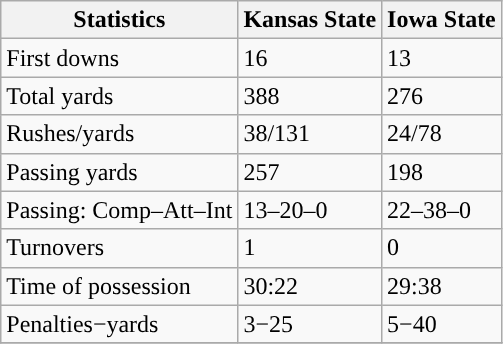<table class="wikitable" style="float: left;">
<tr>
<th>Statistics</th>
<th>Kansas State</th>
<th>Iowa State</th>
</tr>
<tr>
<td>First downs</td>
<td>16</td>
<td>13</td>
</tr>
<tr>
<td>Total yards</td>
<td>388</td>
<td>276</td>
</tr>
<tr>
<td>Rushes/yards</td>
<td>38/131</td>
<td>24/78</td>
</tr>
<tr>
<td>Passing yards</td>
<td>257</td>
<td>198</td>
</tr>
<tr>
<td>Passing: Comp–Att–Int</td>
<td>13–20–0</td>
<td>22–38–0</td>
</tr>
<tr>
<td>Turnovers</td>
<td>1</td>
<td>0</td>
</tr>
<tr>
<td>Time of possession</td>
<td>30:22</td>
<td>29:38</td>
</tr>
<tr>
<td>Penalties−yards</td>
<td>3−25</td>
<td>5−40</td>
</tr>
<tr>
</tr>
</table>
